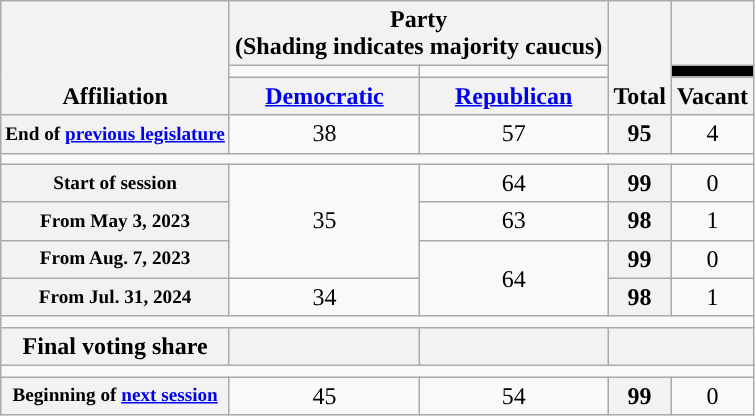<table class=wikitable style="text-align:center">
<tr style="vertical-align:bottom;">
<th rowspan=3>Affiliation</th>
<th colspan=2>Party <div>(Shading indicates majority caucus)</div></th>
<th rowspan=3>Total</th>
<th></th>
</tr>
<tr style="height:5px">
<td style="background-color:"></td>
<td style="background-color:"></td>
<td style="background-color:black"></td>
</tr>
<tr>
<th><a href='#'>Democratic</a></th>
<th><a href='#'>Republican</a></th>
<th>Vacant</th>
</tr>
<tr>
<th nowrap style="font-size:80%">End of <a href='#'>previous legislature</a></th>
<td>38</td>
<td>57</td>
<th>95</th>
<td>4</td>
</tr>
<tr>
<td colspan=5></td>
</tr>
<tr>
<th nowrap style="font-size:80%">Start of session</th>
<td rowspan="3">35</td>
<td>64</td>
<th>99</th>
<td>0</td>
</tr>
<tr>
<th nowrap style="font-size:80%">From May 3, 2023</th>
<td>63</td>
<th>98</th>
<td>1</td>
</tr>
<tr>
<th nowrap style="font-size:80%">From Aug. 7, 2023</th>
<td rowspan="2" >64</td>
<th>99</th>
<td>0</td>
</tr>
<tr>
<th nowrap style="font-size:80%">From Jul. 31, 2024</th>
<td>34</td>
<th>98</th>
<td>1</td>
</tr>
<tr>
<td colspan=5></td>
</tr>
<tr>
<th>Final voting share</th>
<th></th>
<th></th>
<th colspan=2></th>
</tr>
<tr>
<td colspan=5></td>
</tr>
<tr>
<th style="white-space:nowrap; font-size:80%;">Beginning of <a href='#'>next session</a></th>
<td>45</td>
<td>54</td>
<th>99</th>
<td>0</td>
</tr>
</table>
